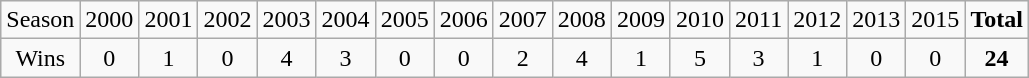<table class="wikitable sortable">
<tr>
<td>Season</td>
<td>2000</td>
<td>2001</td>
<td>2002</td>
<td>2003</td>
<td>2004</td>
<td>2005</td>
<td>2006</td>
<td>2007</td>
<td>2008</td>
<td>2009</td>
<td>2010</td>
<td>2011</td>
<td>2012</td>
<td>2013</td>
<td>2015</td>
<td><strong>Total</strong></td>
</tr>
<tr align=center>
<td>Wins</td>
<td>0</td>
<td>1</td>
<td>0</td>
<td>4</td>
<td>3</td>
<td>0</td>
<td>0</td>
<td>2</td>
<td>4</td>
<td>1</td>
<td>5</td>
<td>3</td>
<td>1</td>
<td>0</td>
<td>0</td>
<td><strong>24</strong></td>
</tr>
</table>
